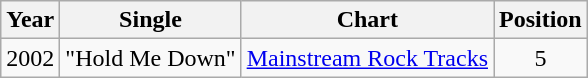<table class="wikitable">
<tr>
<th>Year</th>
<th>Single</th>
<th>Chart</th>
<th>Position</th>
</tr>
<tr>
<td>2002</td>
<td>"Hold Me Down"</td>
<td><a href='#'>Mainstream Rock Tracks</a></td>
<td align="center">5</td>
</tr>
</table>
